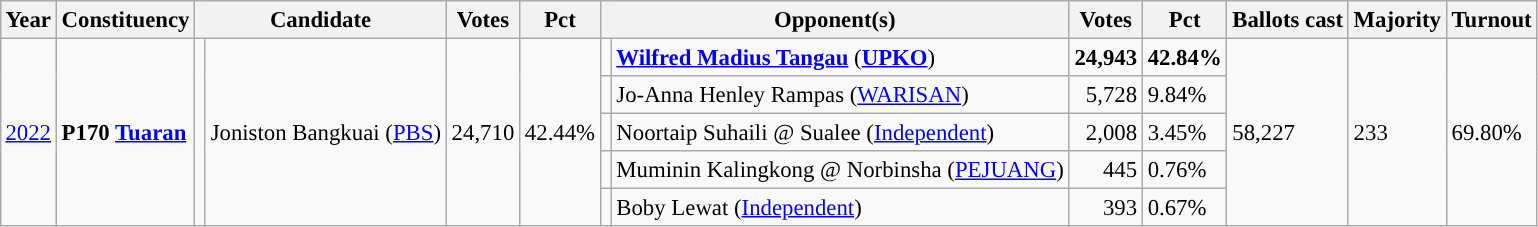<table class="wikitable" style="margin:0.5em ; font-size:95%">
<tr>
<th>Year</th>
<th>Constituency</th>
<th colspan=2>Candidate</th>
<th>Votes</th>
<th>Pct</th>
<th colspan=2>Opponent(s)</th>
<th>Votes</th>
<th>Pct</th>
<th>Ballots cast</th>
<th>Majority</th>
<th>Turnout</th>
</tr>
<tr>
<td rowspan="5"><a href='#'>2022</a></td>
<td rowspan="5"><strong>P170 <a href='#'>Tuaran</a></strong></td>
<td rowspan="5"></td>
<td rowspan="5">Joniston Bangkuai (<a href='#'>PBS</a>)</td>
<td rowspan="5" align="right">24,710</td>
<td rowspan="5">42.44%</td>
<td></td>
<td><strong><a href='#'>Wilfred Madius Tangau</a></strong> (<a href='#'><strong>UPKO</strong></a>)</td>
<td align="right"><strong>24,943</strong></td>
<td><strong>42.84%</strong></td>
<td rowspan="5">58,227</td>
<td rowspan="5">233</td>
<td rowspan="5">69.80%</td>
</tr>
<tr>
<td></td>
<td>Jo-Anna Henley Rampas (<a href='#'>WARISAN</a>)</td>
<td align="right">5,728</td>
<td>9.84%</td>
</tr>
<tr>
<td></td>
<td>Noortaip Suhaili @ Sualee (<a href='#'>Independent</a>)</td>
<td align="right">2,008</td>
<td>3.45%</td>
</tr>
<tr>
<td></td>
<td>Muminin Kalingkong @ Norbinsha (<a href='#'>PEJUANG</a>)</td>
<td align="right">445</td>
<td>0.76%</td>
</tr>
<tr>
<td></td>
<td>Boby Lewat (<a href='#'>Independent</a>)</td>
<td align="right">393</td>
<td>0.67%</td>
</tr>
</table>
